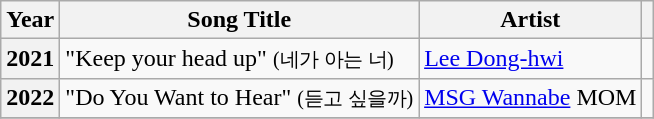<table class="wikitable sortable plainrowheaders">
<tr>
<th scope="col">Year</th>
<th scope="col">Song Title</th>
<th scope="col">Artist</th>
<th scope="col" class="unsortable"></th>
</tr>
<tr>
<th scope="row">2021</th>
<td>"Keep your head up" <small>(네가 아는 너)</small></td>
<td><a href='#'>Lee Dong-hwi</a></td>
<td></td>
</tr>
<tr>
<th scope="row">2022</th>
<td>"Do You Want to Hear" <small>(듣고 싶을까)</small></td>
<td><a href='#'>MSG Wannabe</a> MOM</td>
<td></td>
</tr>
<tr>
</tr>
</table>
